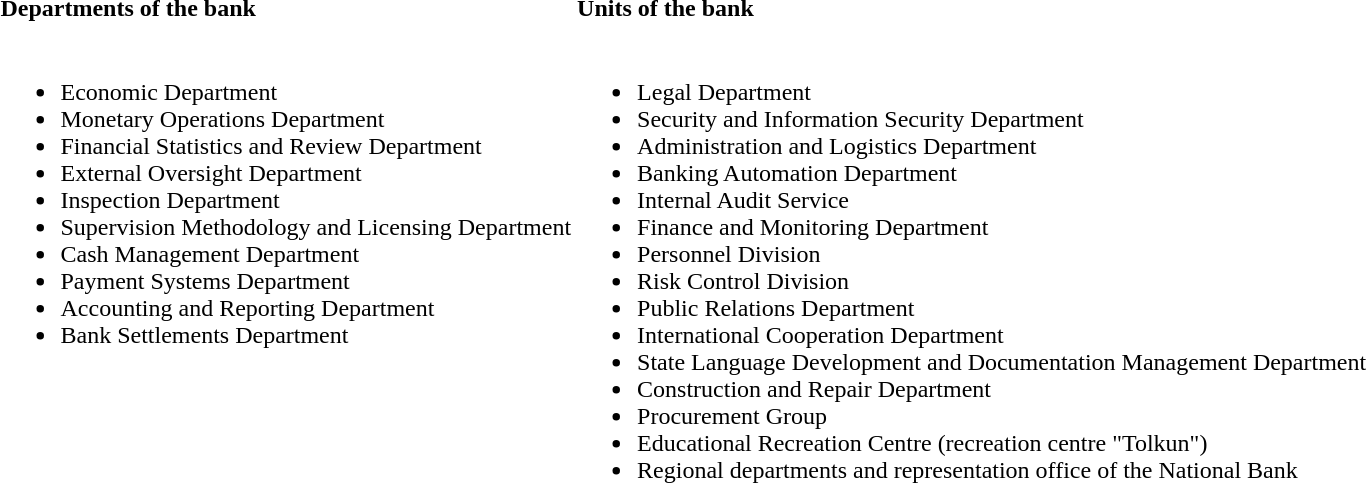<table>
<tr>
<td><strong>Departments of the bank</strong></td>
<td><strong>Units of the bank</strong></td>
</tr>
<tr style="vertical-align: top;">
<td><br><ul><li>Economic Department</li><li>Monetary Operations Department</li><li>Financial Statistics and Review Department</li><li>External Oversight Department</li><li>Inspection Department</li><li>Supervision Methodology and Licensing Department</li><li>Cash Management Department</li><li>Payment Systems Department</li><li>Accounting and Reporting Department</li><li>Bank Settlements Department</li></ul></td>
<td><br><ul><li>Legal Department</li><li>Security and Information Security Department</li><li>Administration and Logistics Department</li><li>Banking Automation Department</li><li>Internal Audit Service</li><li>Finance and Monitoring Department</li><li>Personnel Division</li><li>Risk Control Division</li><li>Public Relations Department</li><li>International Cooperation Department</li><li>State Language Development and Documentation Management Department</li><li>Construction and Repair Department</li><li>Procurement Group</li><li>Educational Recreation Centre (recreation centre "Tolkun")</li><li>Regional departments and representation office of the National Bank</li></ul></td>
</tr>
</table>
